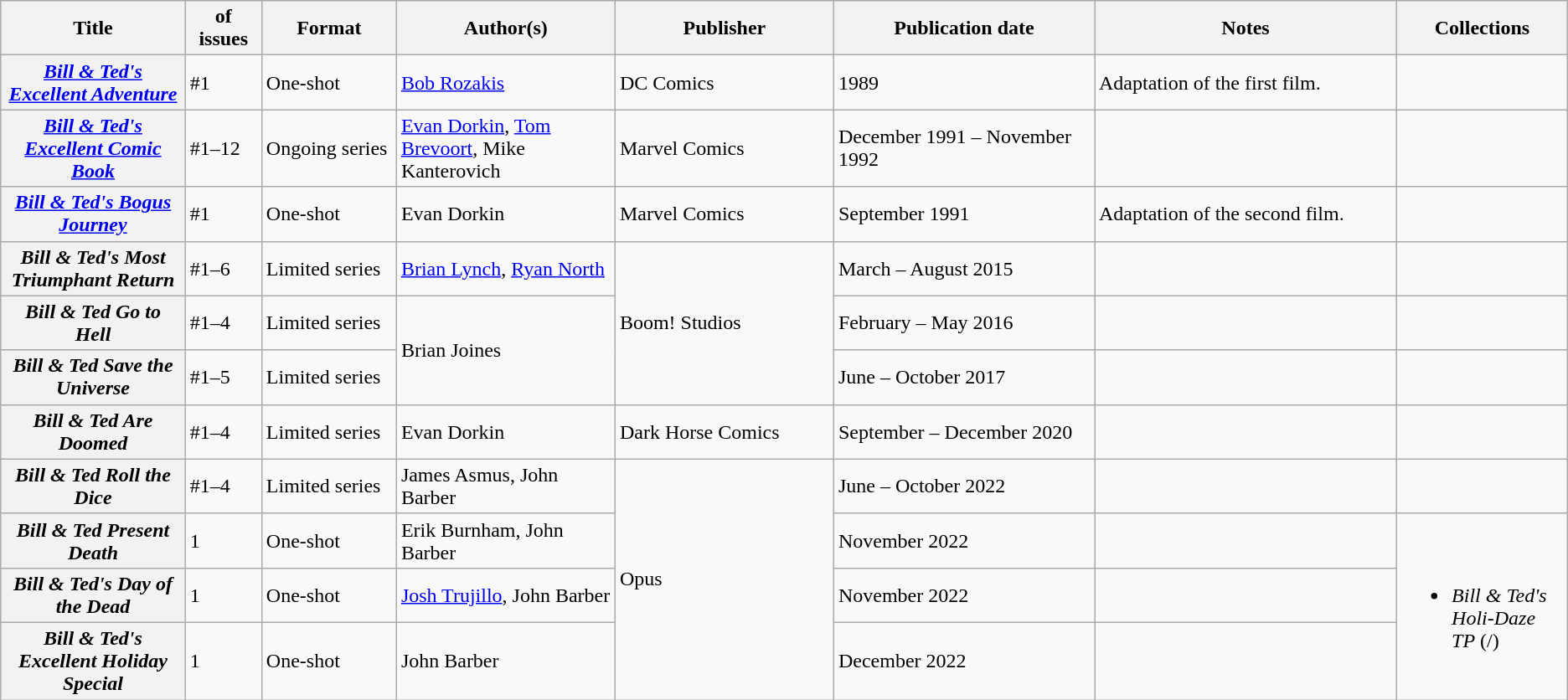<table class="wikitable">
<tr>
<th>Title</th>
<th style="width:40pt"> of issues</th>
<th style="width:75pt">Format</th>
<th style="width:125pt">Author(s)</th>
<th style="width:125pt">Publisher</th>
<th style="width:150pt">Publication date</th>
<th style="width:175pt">Notes</th>
<th>Collections</th>
</tr>
<tr>
<th><em><a href='#'>Bill & Ted's Excellent Adventure</a></em></th>
<td>#1</td>
<td>One-shot</td>
<td><a href='#'>Bob Rozakis</a></td>
<td>DC Comics</td>
<td>1989</td>
<td>Adaptation of the first film.</td>
<td></td>
</tr>
<tr>
<th><em><a href='#'>Bill & Ted's Excellent Comic Book</a></em></th>
<td>#1–12</td>
<td>Ongoing series</td>
<td><a href='#'>Evan Dorkin</a>, <a href='#'>Tom Brevoort</a>, Mike Kanterovich</td>
<td>Marvel Comics</td>
<td>December 1991 – November 1992</td>
<td></td>
<td></td>
</tr>
<tr>
<th><em><a href='#'>Bill & Ted's Bogus Journey</a></em></th>
<td>#1</td>
<td>One-shot</td>
<td>Evan Dorkin</td>
<td>Marvel Comics</td>
<td>September 1991</td>
<td>Adaptation of the second film.</td>
<td></td>
</tr>
<tr>
<th><em>Bill & Ted's Most Triumphant Return</em></th>
<td>#1–6</td>
<td>Limited series</td>
<td><a href='#'>Brian Lynch</a>, <a href='#'>Ryan North</a></td>
<td rowspan="3">Boom! Studios</td>
<td>March – August 2015</td>
<td></td>
<td></td>
</tr>
<tr>
<th><em>Bill & Ted Go to Hell</em></th>
<td>#1–4</td>
<td>Limited series</td>
<td rowspan="2">Brian Joines</td>
<td>February – May 2016</td>
<td></td>
<td></td>
</tr>
<tr>
<th><em>Bill & Ted Save the Universe</em></th>
<td>#1–5</td>
<td>Limited series</td>
<td>June – October 2017</td>
<td></td>
<td></td>
</tr>
<tr>
<th><em>Bill & Ted Are Doomed</em></th>
<td>#1–4</td>
<td>Limited series</td>
<td>Evan Dorkin</td>
<td>Dark Horse Comics</td>
<td>September – December 2020</td>
<td></td>
<td></td>
</tr>
<tr>
<th><em>Bill & Ted Roll the Dice</em></th>
<td>#1–4</td>
<td>Limited series</td>
<td>James Asmus, John Barber</td>
<td rowspan="4">Opus</td>
<td>June – October 2022</td>
<td></td>
<td></td>
</tr>
<tr>
<th><em>Bill & Ted Present Death</em></th>
<td>1</td>
<td>One-shot</td>
<td>Erik Burnham, John Barber</td>
<td>November 2022</td>
<td></td>
<td rowspan="3"><br><ul><li><em>Bill & Ted's Holi-Daze TP</em> (/)</li></ul></td>
</tr>
<tr>
<th><em>Bill & Ted's Day of the Dead</em></th>
<td>1</td>
<td>One-shot</td>
<td><a href='#'>Josh Trujillo</a>, John Barber</td>
<td>November 2022</td>
<td></td>
</tr>
<tr>
<th><em>Bill & Ted's Excellent Holiday Special</em></th>
<td>1</td>
<td>One-shot</td>
<td>John Barber</td>
<td>December 2022</td>
<td></td>
</tr>
</table>
